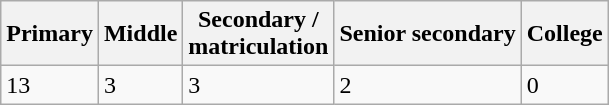<table class="wikitable">
<tr>
<th>Primary</th>
<th>Middle</th>
<th>Secondary /<br>matriculation</th>
<th>Senior secondary</th>
<th>College</th>
</tr>
<tr>
<td>13</td>
<td>3</td>
<td>3</td>
<td>2</td>
<td>0</td>
</tr>
</table>
